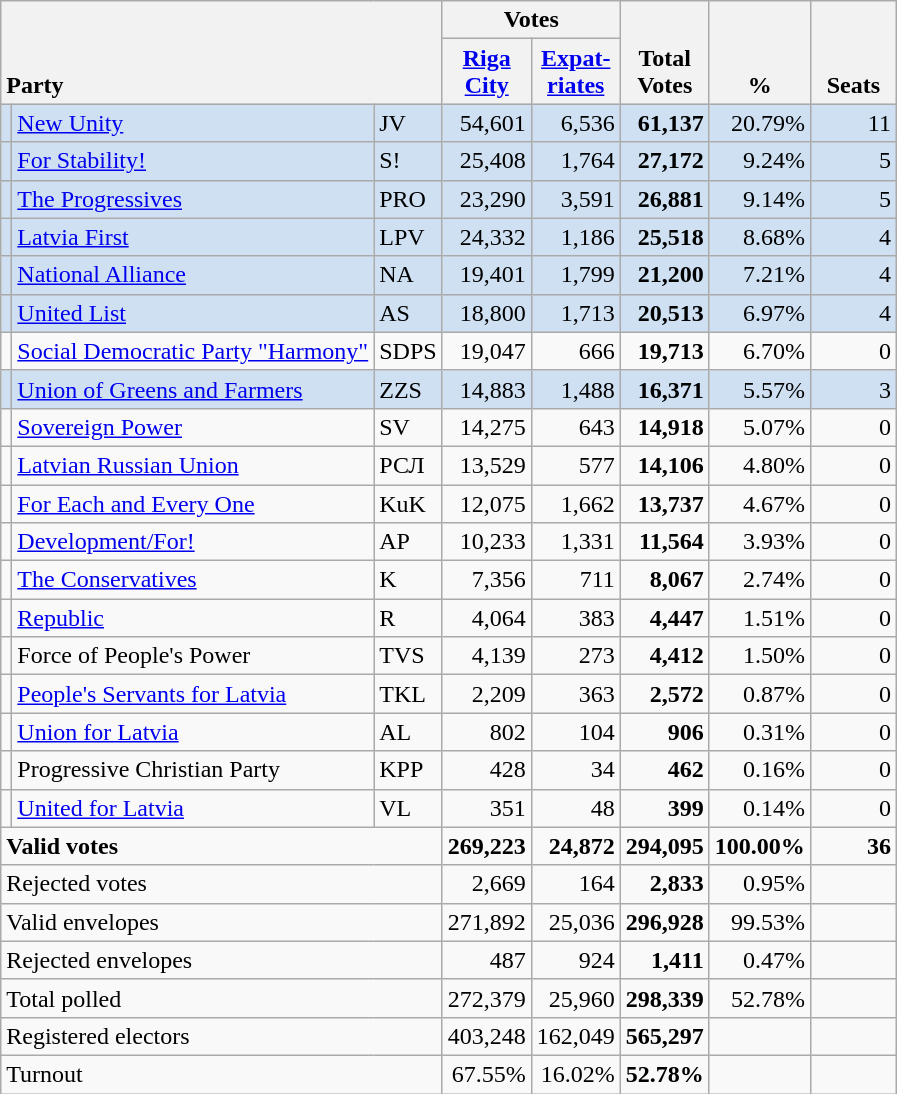<table class="wikitable" border="1" style="text-align:right;">
<tr>
<th style="text-align:left;" valign=bottom rowspan=2 colspan=3>Party</th>
<th colspan=2>Votes</th>
<th align=center valign=bottom rowspan=2 width="50">Total Votes</th>
<th align=center valign=bottom rowspan=2 width="50">%</th>
<th align=center valign=bottom rowspan=2 width="50">Seats</th>
</tr>
<tr>
<th align=center valign=bottom width="50"><a href='#'>Riga City</a></th>
<th align=center valign=bottom width="50"><a href='#'>Expat- riates</a></th>
</tr>
<tr style="background:#CEE0F2;">
<td></td>
<td align=left><a href='#'>New Unity</a></td>
<td align=left>JV</td>
<td>54,601</td>
<td>6,536</td>
<td><strong>61,137</strong></td>
<td>20.79%</td>
<td>11</td>
</tr>
<tr style="background:#CEE0F2;">
<td></td>
<td align=left><a href='#'>For Stability!</a></td>
<td align=left>S!</td>
<td>25,408</td>
<td>1,764</td>
<td><strong>27,172</strong></td>
<td>9.24%</td>
<td>5</td>
</tr>
<tr style="background:#CEE0F2;">
<td></td>
<td align=left><a href='#'>The Progressives</a></td>
<td align=left>PRO</td>
<td>23,290</td>
<td>3,591</td>
<td><strong>26,881</strong></td>
<td>9.14%</td>
<td>5</td>
</tr>
<tr style="background:#CEE0F2;">
<td></td>
<td align=left><a href='#'>Latvia First</a></td>
<td align=left>LPV</td>
<td>24,332</td>
<td>1,186</td>
<td><strong>25,518</strong></td>
<td>8.68%</td>
<td>4</td>
</tr>
<tr style="background:#CEE0F2;">
<td></td>
<td align=left><a href='#'>National Alliance</a></td>
<td align=left>NA</td>
<td>19,401</td>
<td>1,799</td>
<td><strong>21,200</strong></td>
<td>7.21%</td>
<td>4</td>
</tr>
<tr style="background:#CEE0F2;">
<td></td>
<td align=left><a href='#'>United List</a></td>
<td align=left>AS</td>
<td>18,800</td>
<td>1,713</td>
<td><strong>20,513</strong></td>
<td>6.97%</td>
<td>4</td>
</tr>
<tr>
<td></td>
<td align=left style="white-space: nowrap;"><a href='#'>Social Democratic Party "Harmony"</a></td>
<td align=left>SDPS</td>
<td>19,047</td>
<td>666</td>
<td><strong>19,713</strong></td>
<td>6.70%</td>
<td>0</td>
</tr>
<tr style="background:#CEE0F2;">
<td></td>
<td align=left><a href='#'>Union of Greens and Farmers</a></td>
<td align=left>ZZS</td>
<td>14,883</td>
<td>1,488</td>
<td><strong>16,371</strong></td>
<td>5.57%</td>
<td>3</td>
</tr>
<tr>
<td></td>
<td align=left><a href='#'>Sovereign Power</a></td>
<td align=left>SV</td>
<td>14,275</td>
<td>643</td>
<td><strong>14,918</strong></td>
<td>5.07%</td>
<td>0</td>
</tr>
<tr>
<td></td>
<td align=left><a href='#'>Latvian Russian Union</a></td>
<td align=left>РСЛ</td>
<td>13,529</td>
<td>577</td>
<td><strong>14,106</strong></td>
<td>4.80%</td>
<td>0</td>
</tr>
<tr>
<td></td>
<td align=left><a href='#'>For Each and Every One</a></td>
<td align=left>KuK</td>
<td>12,075</td>
<td>1,662</td>
<td><strong>13,737</strong></td>
<td>4.67%</td>
<td>0</td>
</tr>
<tr>
<td></td>
<td align=left><a href='#'>Development/For!</a></td>
<td align=left>AP</td>
<td>10,233</td>
<td>1,331</td>
<td><strong>11,564</strong></td>
<td>3.93%</td>
<td>0</td>
</tr>
<tr>
<td></td>
<td align=left><a href='#'>The Conservatives</a></td>
<td align=left>K</td>
<td>7,356</td>
<td>711</td>
<td><strong>8,067</strong></td>
<td>2.74%</td>
<td>0</td>
</tr>
<tr>
<td></td>
<td align=left><a href='#'>Republic</a></td>
<td align=left>R</td>
<td>4,064</td>
<td>383</td>
<td><strong>4,447</strong></td>
<td>1.51%</td>
<td>0</td>
</tr>
<tr>
<td></td>
<td align=left>Force of People's Power</td>
<td align=left>TVS</td>
<td>4,139</td>
<td>273</td>
<td><strong>4,412</strong></td>
<td>1.50%</td>
<td>0</td>
</tr>
<tr>
<td></td>
<td align=left><a href='#'>People's Servants for Latvia</a></td>
<td align=left>TKL</td>
<td>2,209</td>
<td>363</td>
<td><strong>2,572</strong></td>
<td>0.87%</td>
<td>0</td>
</tr>
<tr>
<td></td>
<td align=left><a href='#'>Union for Latvia</a></td>
<td align=left>AL</td>
<td>802</td>
<td>104</td>
<td><strong>906</strong></td>
<td>0.31%</td>
<td>0</td>
</tr>
<tr>
<td></td>
<td align=left>Progressive Christian Party</td>
<td align=left>KPP</td>
<td>428</td>
<td>34</td>
<td><strong>462</strong></td>
<td>0.16%</td>
<td>0</td>
</tr>
<tr>
<td></td>
<td align=left><a href='#'>United for Latvia</a></td>
<td align=left>VL</td>
<td>351</td>
<td>48</td>
<td><strong>399</strong></td>
<td>0.14%</td>
<td>0</td>
</tr>
<tr style="font-weight:bold">
<td align=left colspan=3>Valid votes</td>
<td>269,223</td>
<td>24,872</td>
<td>294,095</td>
<td>100.00%</td>
<td>36</td>
</tr>
<tr>
<td align=left colspan=3>Rejected votes</td>
<td>2,669</td>
<td>164</td>
<td><strong>2,833</strong></td>
<td>0.95%</td>
<td></td>
</tr>
<tr>
<td align=left colspan=3>Valid envelopes</td>
<td>271,892</td>
<td>25,036</td>
<td><strong>296,928</strong></td>
<td>99.53%</td>
<td></td>
</tr>
<tr>
<td align=left colspan=3>Rejected envelopes</td>
<td>487</td>
<td>924</td>
<td><strong>1,411</strong></td>
<td>0.47%</td>
<td></td>
</tr>
<tr>
<td align=left colspan=3>Total polled</td>
<td>272,379</td>
<td>25,960</td>
<td><strong>298,339</strong></td>
<td>52.78%</td>
<td></td>
</tr>
<tr>
<td align=left colspan=3>Registered electors</td>
<td>403,248</td>
<td>162,049</td>
<td><strong>565,297</strong></td>
<td></td>
<td></td>
</tr>
<tr>
<td align=left colspan=3>Turnout</td>
<td>67.55%</td>
<td>16.02%</td>
<td><strong>52.78%</strong></td>
<td></td>
<td></td>
</tr>
</table>
